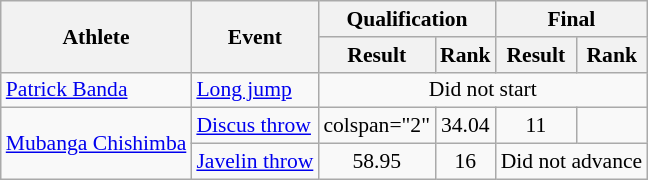<table class="wikitable" style="font-size:90%; text-align:center">
<tr>
<th rowspan="2">Athlete</th>
<th rowspan="2">Event</th>
<th colspan="2">Qualification</th>
<th colspan="2">Final</th>
</tr>
<tr>
<th>Result</th>
<th>Rank</th>
<th>Result</th>
<th>Rank</th>
</tr>
<tr>
<td align="left"><a href='#'>Patrick Banda</a></td>
<td align="left"><a href='#'>Long jump</a></td>
<td colspan="4">Did not start</td>
</tr>
<tr>
<td align="left" rowspan=2><a href='#'>Mubanga Chishimba</a></td>
<td align="left"><a href='#'>Discus throw</a></td>
<td>colspan="2" </td>
<td>34.04</td>
<td>11</td>
</tr>
<tr>
<td align="left"><a href='#'>Javelin throw</a></td>
<td>58.95</td>
<td>16</td>
<td colspan="2">Did not advance</td>
</tr>
</table>
